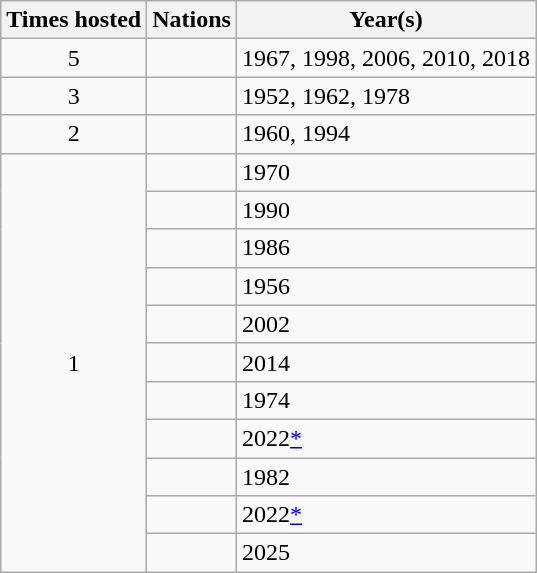<table class="wikitable">
<tr>
<th>Times hosted</th>
<th>Nations</th>
<th>Year(s)</th>
</tr>
<tr>
<td align=center>5</td>
<td></td>
<td>1967, 1998, 2006, 2010, 2018</td>
</tr>
<tr>
<td align=center>3</td>
<td><em></em></td>
<td>1952, 1962, 1978</td>
</tr>
<tr>
<td align=center>2</td>
<td></td>
<td>1960, 1994</td>
</tr>
<tr>
<td align=center rowspan=11>1</td>
<td></td>
<td>1970</td>
</tr>
<tr>
<td></td>
<td>1990</td>
</tr>
<tr>
<td><em></em></td>
<td>1986</td>
</tr>
<tr>
<td></td>
<td>1956</td>
</tr>
<tr>
<td></td>
<td>2002</td>
</tr>
<tr>
<td></td>
<td>2014</td>
</tr>
<tr>
<td></td>
<td>1974</td>
</tr>
<tr>
<td></td>
<td>2022<a href='#'>*</a></td>
</tr>
<tr>
<td></td>
<td>1982</td>
</tr>
<tr>
<td></td>
<td>2022<a href='#'>*</a></td>
</tr>
<tr>
<td></td>
<td>2025</td>
</tr>
</table>
